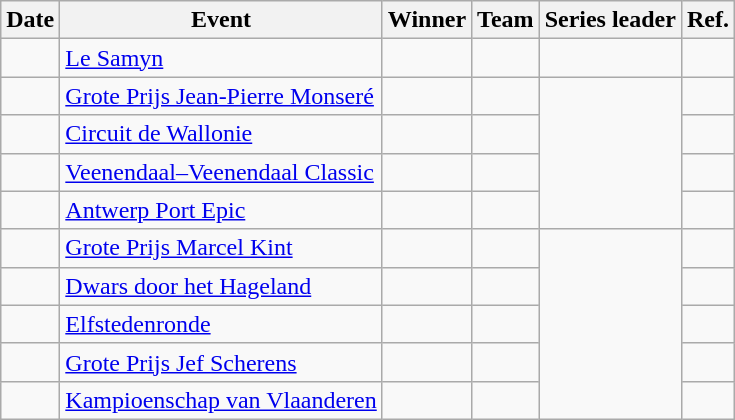<table class="wikitable sortable">
<tr>
<th>Date</th>
<th>Event</th>
<th>Winner</th>
<th>Team</th>
<th class="unsortable">Series leader</th>
<th class="unsortable">Ref.</th>
</tr>
<tr>
<td></td>
<td><a href='#'>Le Samyn</a></td>
<td></td>
<td></td>
<td></td>
<td align="center"></td>
</tr>
<tr>
<td></td>
<td><a href='#'>Grote Prijs Jean-Pierre Monseré</a></td>
<td></td>
<td></td>
<td rowspan=4></td>
<td align="center"></td>
</tr>
<tr>
<td></td>
<td><a href='#'>Circuit de Wallonie</a></td>
<td></td>
<td></td>
<td align="center"></td>
</tr>
<tr>
<td></td>
<td><a href='#'>Veenendaal–Veenendaal Classic</a></td>
<td></td>
<td></td>
<td align="center"></td>
</tr>
<tr>
<td></td>
<td><a href='#'>Antwerp Port Epic</a></td>
<td></td>
<td></td>
<td align="center"></td>
</tr>
<tr>
<td></td>
<td><a href='#'>Grote Prijs Marcel Kint</a></td>
<td></td>
<td></td>
<td rowspan=5></td>
<td align="center"></td>
</tr>
<tr>
<td></td>
<td><a href='#'>Dwars door het Hageland</a></td>
<td></td>
<td></td>
<td align="center"></td>
</tr>
<tr>
<td></td>
<td><a href='#'>Elfstedenronde</a></td>
<td></td>
<td></td>
<td align="center"></td>
</tr>
<tr>
<td></td>
<td><a href='#'>Grote Prijs Jef Scherens</a></td>
<td></td>
<td></td>
<td align="center"></td>
</tr>
<tr>
<td></td>
<td><a href='#'>Kampioenschap van Vlaanderen</a></td>
<td></td>
<td></td>
<td align="center"></td>
</tr>
</table>
